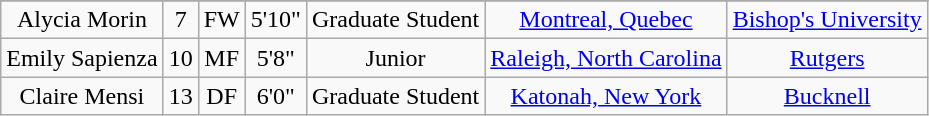<table class="wikitable sortable" style="text-align:center;" border="1">
<tr align=center>
</tr>
<tr>
<td>Alycia Morin</td>
<td>7</td>
<td>FW</td>
<td>5'10"</td>
<td>Graduate Student</td>
<td><a href='#'>Montreal, Quebec</a></td>
<td><a href='#'>Bishop's University</a></td>
</tr>
<tr>
<td>Emily Sapienza</td>
<td>10</td>
<td>MF</td>
<td>5'8"</td>
<td>Junior</td>
<td><a href='#'>Raleigh, North Carolina</a></td>
<td><a href='#'>Rutgers</a></td>
</tr>
<tr>
<td>Claire Mensi</td>
<td>13</td>
<td>DF</td>
<td>6'0"</td>
<td>Graduate Student</td>
<td><a href='#'>Katonah, New York</a></td>
<td><a href='#'>Bucknell</a></td>
</tr>
</table>
